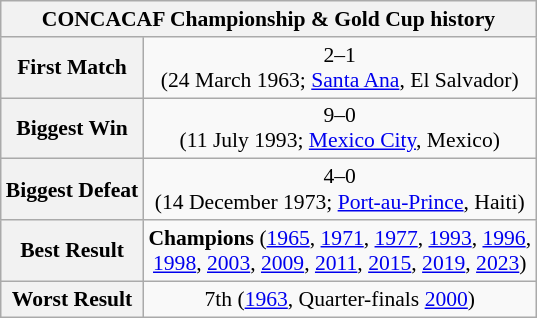<table class="wikitable collapsible collapsed" style="text-align: center; font-size:90%">
<tr>
<th colspan=2>CONCACAF Championship & Gold Cup history</th>
</tr>
<tr>
<th>First Match</th>
<td> 2–1 <br> (24 March 1963; <a href='#'>Santa Ana</a>, El Salvador)</td>
</tr>
<tr>
<th>Biggest Win</th>
<td> 9–0 <br> (11 July 1993; <a href='#'>Mexico City</a>, Mexico)</td>
</tr>
<tr>
<th>Biggest Defeat</th>
<td> 4–0 <br> (14 December 1973; <a href='#'>Port-au-Prince</a>, Haiti)</td>
</tr>
<tr>
<th>Best Result</th>
<td><strong>Champions</strong> (<a href='#'>1965</a>, <a href='#'>1971</a>, <a href='#'>1977</a>, <a href='#'>1993</a>, <a href='#'>1996</a>, <br> <a href='#'>1998</a>, <a href='#'>2003</a>, <a href='#'>2009</a>, <a href='#'>2011</a>, <a href='#'>2015</a>, <a href='#'>2019</a>, <a href='#'>2023</a>)</td>
</tr>
<tr>
<th>Worst Result</th>
<td>7th (<a href='#'>1963</a>, Quarter-finals <a href='#'>2000</a>)</td>
</tr>
</table>
